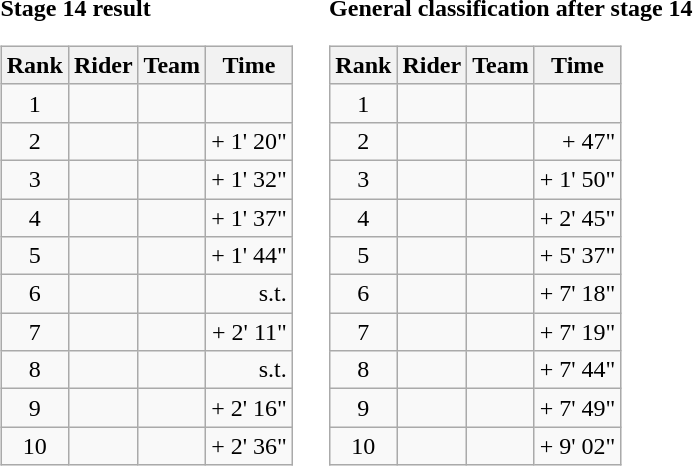<table>
<tr>
<td><strong>Stage 14 result</strong><br><table class="wikitable">
<tr>
<th scope="col">Rank</th>
<th scope="col">Rider</th>
<th scope="col">Team</th>
<th scope="col">Time</th>
</tr>
<tr>
<td style="text-align:center;">1</td>
<td></td>
<td></td>
<td style="text-align:right;"></td>
</tr>
<tr>
<td style="text-align:center;">2</td>
<td></td>
<td></td>
<td style="text-align:right;">+ 1' 20"</td>
</tr>
<tr>
<td style="text-align:center;">3</td>
<td></td>
<td></td>
<td style="text-align:right;">+ 1' 32"</td>
</tr>
<tr>
<td style="text-align:center;">4</td>
<td></td>
<td></td>
<td style="text-align:right;">+ 1' 37"</td>
</tr>
<tr>
<td style="text-align:center;">5</td>
<td></td>
<td></td>
<td style="text-align:right;">+ 1' 44"</td>
</tr>
<tr>
<td style="text-align:center;">6</td>
<td></td>
<td></td>
<td style="text-align:right;">s.t.</td>
</tr>
<tr>
<td style="text-align:center;">7</td>
<td></td>
<td></td>
<td style="text-align:right;">+ 2' 11"</td>
</tr>
<tr>
<td style="text-align:center;">8</td>
<td></td>
<td></td>
<td style="text-align:right;">s.t.</td>
</tr>
<tr>
<td style="text-align:center;">9</td>
<td></td>
<td></td>
<td style="text-align:right;">+ 2' 16"</td>
</tr>
<tr>
<td style="text-align:center;">10</td>
<td></td>
<td></td>
<td style="text-align:right;">+ 2' 36"</td>
</tr>
</table>
</td>
<td></td>
<td><strong>General classification after stage 14</strong><br><table class="wikitable">
<tr>
<th scope="col">Rank</th>
<th scope="col">Rider</th>
<th scope="col">Team</th>
<th scope="col">Time</th>
</tr>
<tr>
<td style="text-align:center;">1</td>
<td></td>
<td></td>
<td style="text-align:right;"></td>
</tr>
<tr>
<td style="text-align:center;">2</td>
<td></td>
<td></td>
<td style="text-align:right;">+ 47"</td>
</tr>
<tr>
<td style="text-align:center;">3</td>
<td></td>
<td></td>
<td style="text-align:right;">+ 1' 50"</td>
</tr>
<tr>
<td style="text-align:center;">4</td>
<td></td>
<td></td>
<td style="text-align:right;">+ 2' 45"</td>
</tr>
<tr>
<td style="text-align:center;">5</td>
<td></td>
<td></td>
<td style="text-align:right;">+ 5' 37"</td>
</tr>
<tr>
<td style="text-align:center;">6</td>
<td></td>
<td></td>
<td style="text-align:right;">+ 7' 18"</td>
</tr>
<tr>
<td style="text-align:center;">7</td>
<td></td>
<td></td>
<td style="text-align:right;">+ 7' 19"</td>
</tr>
<tr>
<td style="text-align:center;">8</td>
<td></td>
<td></td>
<td style="text-align:right;">+ 7' 44"</td>
</tr>
<tr>
<td style="text-align:center;">9</td>
<td></td>
<td></td>
<td style="text-align:right;">+ 7' 49"</td>
</tr>
<tr>
<td style="text-align:center;">10</td>
<td></td>
<td></td>
<td style="text-align:right;">+ 9' 02"</td>
</tr>
</table>
</td>
</tr>
</table>
